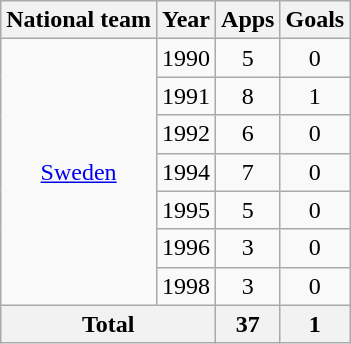<table class="wikitable" style="text-align:center">
<tr>
<th>National team</th>
<th>Year</th>
<th>Apps</th>
<th>Goals</th>
</tr>
<tr>
<td rowspan="7"><a href='#'>Sweden</a></td>
<td>1990</td>
<td>5</td>
<td>0</td>
</tr>
<tr>
<td>1991</td>
<td>8</td>
<td>1</td>
</tr>
<tr>
<td>1992</td>
<td>6</td>
<td>0</td>
</tr>
<tr>
<td>1994</td>
<td>7</td>
<td>0</td>
</tr>
<tr>
<td>1995</td>
<td>5</td>
<td>0</td>
</tr>
<tr>
<td>1996</td>
<td>3</td>
<td>0</td>
</tr>
<tr>
<td>1998</td>
<td>3</td>
<td>0</td>
</tr>
<tr>
<th colspan="2">Total</th>
<th>37</th>
<th>1</th>
</tr>
</table>
